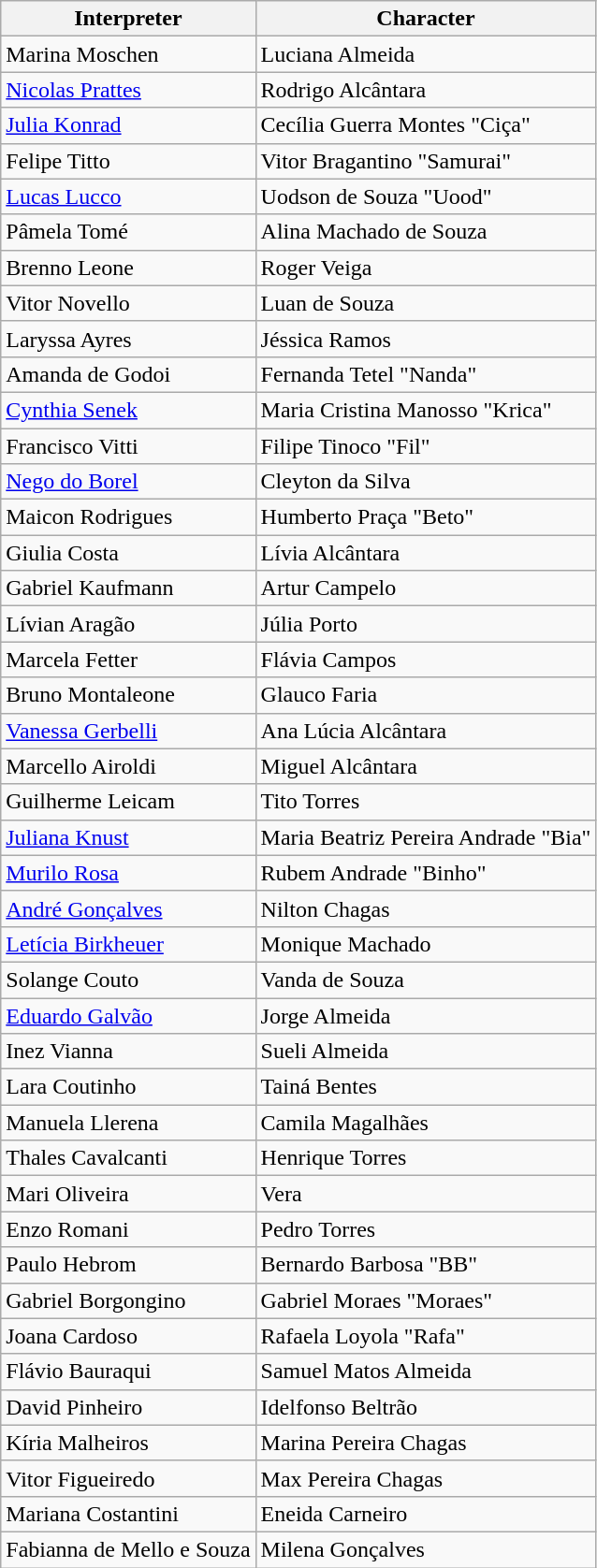<table class="wikitable">
<tr>
<th>Interpreter</th>
<th>Character</th>
</tr>
<tr>
<td>Marina Moschen</td>
<td>Luciana Almeida</td>
</tr>
<tr>
<td><a href='#'>Nicolas Prattes</a></td>
<td>Rodrigo Alcântara</td>
</tr>
<tr>
<td><a href='#'>Julia Konrad</a></td>
<td>Cecília Guerra Montes "Ciça"</td>
</tr>
<tr>
<td>Felipe Titto</td>
<td>Vitor Bragantino "Samurai"</td>
</tr>
<tr>
<td><a href='#'>Lucas Lucco</a></td>
<td>Uodson de Souza "Uood"</td>
</tr>
<tr>
<td>Pâmela Tomé</td>
<td>Alina Machado de Souza</td>
</tr>
<tr>
<td>Brenno Leone</td>
<td>Roger Veiga</td>
</tr>
<tr>
<td>Vitor Novello</td>
<td>Luan de Souza</td>
</tr>
<tr>
<td>Laryssa Ayres</td>
<td>Jéssica Ramos</td>
</tr>
<tr>
<td>Amanda de Godoi</td>
<td>Fernanda Tetel "Nanda"</td>
</tr>
<tr>
<td><a href='#'>Cynthia Senek</a></td>
<td>Maria Cristina Manosso "Krica"</td>
</tr>
<tr>
<td>Francisco Vitti</td>
<td>Filipe Tinoco "Fil"</td>
</tr>
<tr>
<td><a href='#'>Nego do Borel</a></td>
<td>Cleyton da Silva</td>
</tr>
<tr>
<td>Maicon Rodrigues</td>
<td>Humberto Praça "Beto"</td>
</tr>
<tr>
<td>Giulia Costa</td>
<td>Lívia Alcântara</td>
</tr>
<tr>
<td>Gabriel Kaufmann</td>
<td>Artur Campelo</td>
</tr>
<tr>
<td>Lívian Aragão</td>
<td>Júlia Porto</td>
</tr>
<tr>
<td>Marcela Fetter</td>
<td>Flávia Campos</td>
</tr>
<tr>
<td>Bruno Montaleone</td>
<td>Glauco Faria</td>
</tr>
<tr>
<td><a href='#'>Vanessa Gerbelli</a></td>
<td>Ana Lúcia Alcântara</td>
</tr>
<tr>
<td>Marcello Airoldi</td>
<td>Miguel Alcântara</td>
</tr>
<tr>
<td>Guilherme Leicam</td>
<td>Tito Torres</td>
</tr>
<tr>
<td><a href='#'>Juliana Knust</a></td>
<td>Maria Beatriz Pereira Andrade "Bia"</td>
</tr>
<tr>
<td><a href='#'>Murilo Rosa</a></td>
<td>Rubem Andrade "Binho"</td>
</tr>
<tr>
<td><a href='#'>André Gonçalves</a></td>
<td>Nilton Chagas</td>
</tr>
<tr>
<td><a href='#'>Letícia Birkheuer</a></td>
<td>Monique Machado</td>
</tr>
<tr>
<td>Solange Couto</td>
<td>Vanda de Souza</td>
</tr>
<tr>
<td><a href='#'>Eduardo Galvão</a></td>
<td>Jorge Almeida</td>
</tr>
<tr>
<td>Inez Vianna</td>
<td>Sueli Almeida</td>
</tr>
<tr>
<td>Lara Coutinho</td>
<td>Tainá Bentes</td>
</tr>
<tr>
<td>Manuela Llerena</td>
<td>Camila Magalhães</td>
</tr>
<tr>
<td>Thales Cavalcanti</td>
<td>Henrique Torres</td>
</tr>
<tr>
<td>Mari Oliveira</td>
<td>Vera</td>
</tr>
<tr>
<td>Enzo Romani</td>
<td>Pedro Torres</td>
</tr>
<tr>
<td>Paulo Hebrom</td>
<td>Bernardo Barbosa "BB"</td>
</tr>
<tr>
<td>Gabriel Borgongino</td>
<td>Gabriel Moraes "Moraes"</td>
</tr>
<tr>
<td>Joana Cardoso</td>
<td>Rafaela Loyola "Rafa"</td>
</tr>
<tr>
<td>Flávio Bauraqui</td>
<td>Samuel Matos Almeida</td>
</tr>
<tr>
<td>David Pinheiro</td>
<td>Idelfonso Beltrão</td>
</tr>
<tr>
<td>Kíria Malheiros</td>
<td>Marina Pereira Chagas</td>
</tr>
<tr>
<td>Vitor Figueiredo</td>
<td>Max Pereira Chagas</td>
</tr>
<tr>
<td>Mariana Costantini</td>
<td>Eneida Carneiro</td>
</tr>
<tr>
<td>Fabianna de Mello e Souza</td>
<td>Milena Gonçalves</td>
</tr>
</table>
